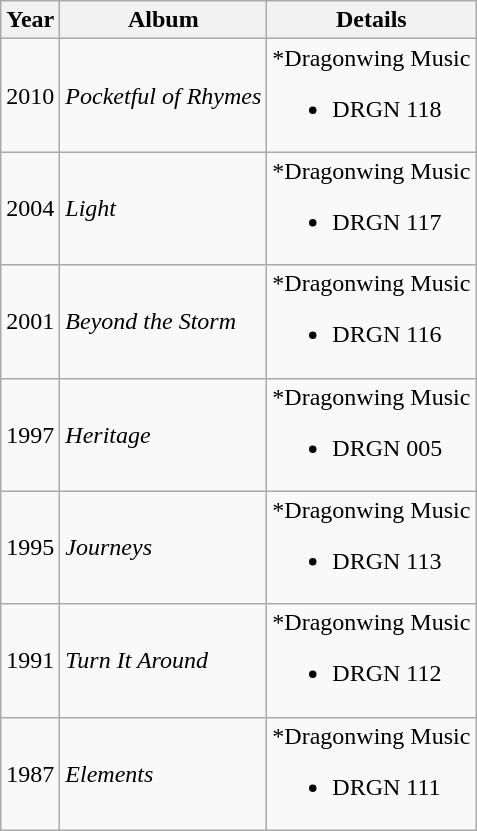<table class="wikitable">
<tr>
<th>Year</th>
<th>Album</th>
<th>Details</th>
</tr>
<tr>
<td>2010</td>
<td><em>Pocketful of Rhymes</em></td>
<td>*Dragonwing Music<br><ul><li>DRGN 118</li></ul></td>
</tr>
<tr>
<td>2004</td>
<td><em>Light</em></td>
<td>*Dragonwing Music<br><ul><li>DRGN 117</li></ul></td>
</tr>
<tr>
<td>2001</td>
<td><em>Beyond the Storm</em></td>
<td>*Dragonwing Music<br><ul><li>DRGN 116</li></ul></td>
</tr>
<tr>
<td>1997</td>
<td><em>Heritage</em></td>
<td>*Dragonwing Music<br><ul><li>DRGN 005</li></ul></td>
</tr>
<tr>
<td>1995</td>
<td><em>Journeys</em></td>
<td>*Dragonwing Music<br><ul><li>DRGN 113</li></ul></td>
</tr>
<tr>
<td>1991</td>
<td><em>Turn It Around</em></td>
<td>*Dragonwing Music<br><ul><li>DRGN 112</li></ul></td>
</tr>
<tr>
<td>1987</td>
<td><em>Elements</em></td>
<td>*Dragonwing Music<br><ul><li>DRGN 111</li></ul></td>
</tr>
</table>
